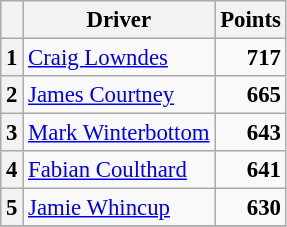<table class="wikitable" style="font-size: 95%;">
<tr>
<th></th>
<th>Driver</th>
<th>Points</th>
</tr>
<tr>
<th>1</th>
<td> <a href='#'>Craig Lowndes</a></td>
<td align="right"><strong>717</strong></td>
</tr>
<tr>
<th>2</th>
<td> <a href='#'>James Courtney</a></td>
<td align="right"><strong>665</strong></td>
</tr>
<tr>
<th>3</th>
<td> <a href='#'>Mark Winterbottom</a></td>
<td align="right"><strong>643</strong></td>
</tr>
<tr>
<th>4</th>
<td> <a href='#'>Fabian Coulthard</a></td>
<td align="right"><strong>641</strong></td>
</tr>
<tr>
<th>5</th>
<td> <a href='#'>Jamie Whincup</a></td>
<td align="right"><strong>630</strong></td>
</tr>
<tr>
</tr>
</table>
